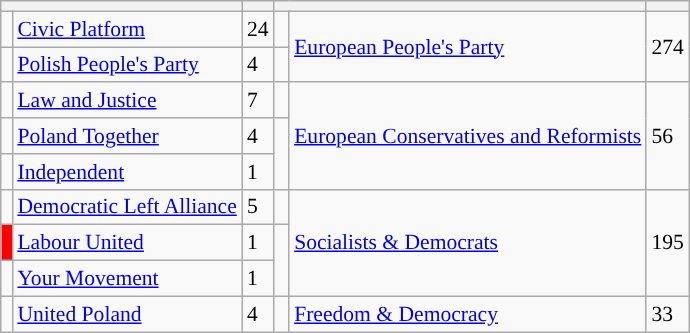<table class="wikitable" style="font-size:90%;">
<tr>
<th colspan=2></th>
<th></th>
<th colspan=2></th>
<th></th>
</tr>
<tr>
<td width="1" style="background-color: "></td>
<td><a href='#'>Civic Platform</a></td>
<td>24</td>
<td width="1"> </td>
<td rowspan=2><a href='#'>European People's Party</a></td>
<td rowspan=2>274</td>
</tr>
<tr>
<td width="1" style="background-color: "></td>
<td><a href='#'>Polish People's Party</a></td>
<td>4</td>
</tr>
<tr>
<td width="1" style="background-color: "></td>
<td><a href='#'>Law and Justice</a></td>
<td>7</td>
<td width="1"> </td>
<td rowspan=3><a href='#'>European Conservatives and Reformists</a></td>
<td rowspan=3>56</td>
</tr>
<tr>
<td width="1" style="background-color: "></td>
<td><a href='#'>Poland Together</a></td>
<td>4</td>
</tr>
<tr>
<td width="1" style="background-color: "></td>
<td><a href='#'>Independent</a></td>
<td>1</td>
</tr>
<tr>
<td width="1" style="background-color: "></td>
<td><a href='#'>Democratic Left Alliance</a></td>
<td>5</td>
<td width="1"> </td>
<td rowspan=3><a href='#'>Socialists & Democrats</a></td>
<td rowspan=3>195</td>
</tr>
<tr>
<td style="width:1px; background:#f00;"></td>
<td><a href='#'>Labour United</a></td>
<td>1</td>
</tr>
<tr>
<td width="1" style="background-color: "></td>
<td><a href='#'>Your Movement</a></td>
<td>1</td>
</tr>
<tr>
<td width="1" style="background-color: "></td>
<td><a href='#'>United Poland</a></td>
<td>4</td>
<td width="1"> </td>
<td><a href='#'>Freedom & Democracy</a></td>
<td>33</td>
</tr>
</table>
